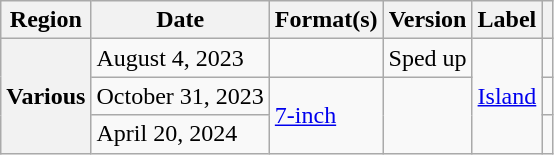<table class="wikitable plainrowheaders">
<tr>
<th scope="col">Region</th>
<th scope="col">Date</th>
<th scope="col">Format(s)</th>
<th scope="col">Version</th>
<th scope="col">Label</th>
<th scope="col"></th>
</tr>
<tr>
<th rowspan="3" scope="row">Various</th>
<td>August 4, 2023</td>
<td></td>
<td>Sped up</td>
<td rowspan="3"><a href='#'>Island</a></td>
<td align="center"></td>
</tr>
<tr>
<td>October 31, 2023</td>
<td rowspan="2"><a href='#'>7-inch</a></td>
<td rowspan="2"></td>
<td align="center"></td>
</tr>
<tr>
<td>April 20, 2024</td>
<td align="center"></td>
</tr>
</table>
